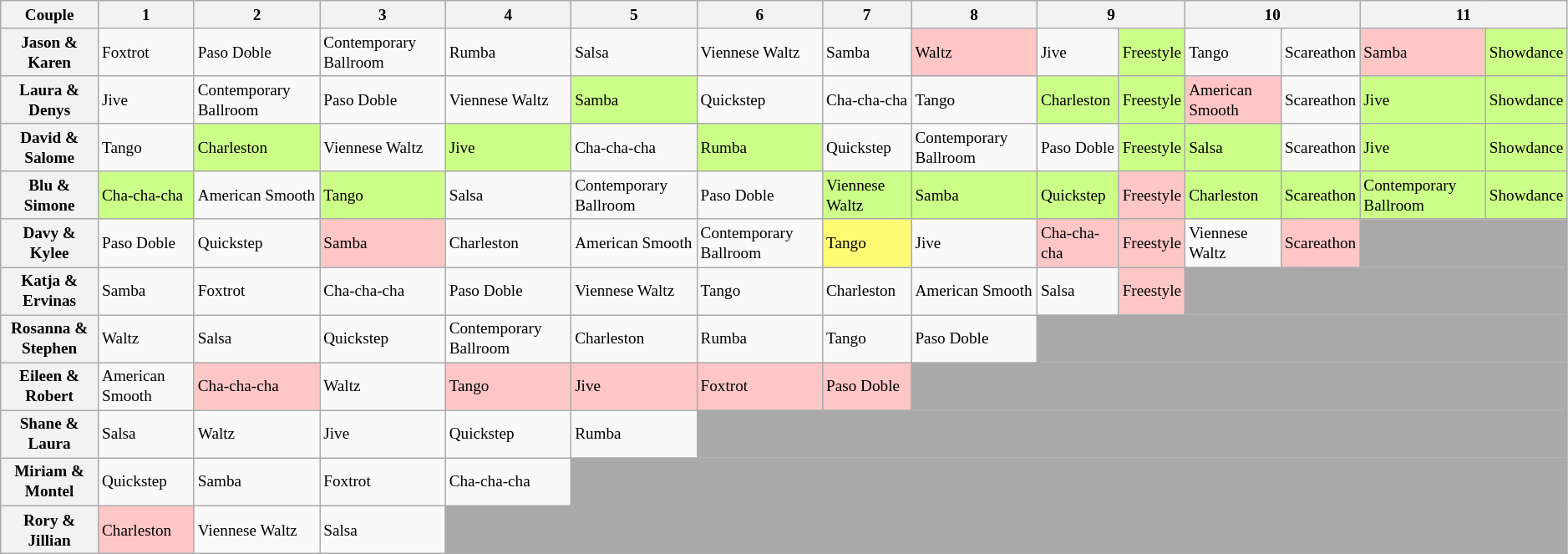<table class="wikitable" style="text-align:left; font-size:80%; line-height:16px;">
<tr>
<th>Couple</th>
<th>1</th>
<th>2</th>
<th>3</th>
<th>4</th>
<th>5</th>
<th>6</th>
<th>7</th>
<th>8</th>
<th colspan="2">9</th>
<th colspan="2">10</th>
<th Colspan="2">11</th>
</tr>
<tr>
<th>Jason & Karen</th>
<td>Foxtrot</td>
<td>Paso Doble</td>
<td>Contemporary Ballroom</td>
<td>Rumba</td>
<td>Salsa</td>
<td>Viennese Waltz</td>
<td>Samba</td>
<td style="background:#ffc6c6;">Waltz</td>
<td>Jive</td>
<td style="background:#ccff88;">Freestyle <br></td>
<td>Tango</td>
<td>Scareathon</td>
<td style="background:#ffc6c6;">Samba</td>
<td style="background:#ccff88;">Showdance</td>
</tr>
<tr>
<th>Laura & Denys</th>
<td>Jive</td>
<td>Contemporary Ballroom</td>
<td>Paso Doble</td>
<td>Viennese Waltz</td>
<td style="background:#ccff88;">Samba</td>
<td>Quickstep</td>
<td>Cha-cha-cha</td>
<td>Tango</td>
<td style="background:#ccff88;">Charleston</td>
<td style="background:#ccff88;">Freestyle <br></td>
<td style="background:#ffc6c6;">American Smooth</td>
<td>Scareathon</td>
<td style="background:#ccff88;">Jive</td>
<td style="background:#ccff88;">Showdance</td>
</tr>
<tr>
<th>David & Salome</th>
<td>Tango</td>
<td style="background:#ccff88;">Charleston</td>
<td>Viennese Waltz</td>
<td style="background:#ccff88;">Jive</td>
<td>Cha-cha-cha</td>
<td style="background:#ccff88;">Rumba</td>
<td>Quickstep</td>
<td>Contemporary Ballroom</td>
<td>Paso Doble</td>
<td style="background:#ccff88;">Freestyle <br></td>
<td style="background:#ccff88;">Salsa</td>
<td>Scareathon</td>
<td style="background:#ccff88;">Jive</td>
<td style="background:#ccff88;">Showdance</td>
</tr>
<tr>
<th>Blu & Simone</th>
<td style="background:#ccff88;">Cha-cha-cha</td>
<td>American Smooth</td>
<td style="background:#ccff88;">Tango</td>
<td>Salsa</td>
<td>Contemporary Ballroom</td>
<td>Paso Doble</td>
<td style="background:#ccff88;">Viennese Waltz</td>
<td style="background:#ccff88;">Samba</td>
<td style="background:#ccff88;">Quickstep</td>
<td style="background:#ffc6c6;">Freestyle <br></td>
<td style="background:#ccff88;">Charleston</td>
<td style="background:#ccff88;">Scareathon</td>
<td style="background:#ccff88;">Contemporary Ballroom</td>
<td style="background:#ccff88;">Showdance</td>
</tr>
<tr>
<th>Davy & Kylee</th>
<td>Paso Doble</td>
<td>Quickstep</td>
<td style="background:#ffc6c6;">Samba</td>
<td>Charleston</td>
<td>American Smooth</td>
<td>Contemporary Ballroom</td>
<td style="background:#fffa73;">Tango</td>
<td>Jive</td>
<td style="background:#ffc6c6;">Cha-cha-cha</td>
<td style="background:#ffc6c6;">Freestyle <br></td>
<td>Viennese Waltz</td>
<td style="background:#ffc6c6;">Scareathon</td>
<td colspan="2" style="background:darkgrey;"></td>
</tr>
<tr>
<th>Katja & Ervinas</th>
<td>Samba</td>
<td>Foxtrot</td>
<td>Cha-cha-cha</td>
<td>Paso Doble</td>
<td>Viennese Waltz</td>
<td>Tango</td>
<td>Charleston</td>
<td>American Smooth</td>
<td>Salsa</td>
<td style="background:#ffc6c6;">Freestyle <br></td>
<td colspan="4" style="background:darkgrey;"></td>
</tr>
<tr>
<th>Rosanna & Stephen</th>
<td>Waltz</td>
<td>Salsa</td>
<td>Quickstep</td>
<td>Contemporary Ballroom</td>
<td>Charleston</td>
<td>Rumba</td>
<td>Tango</td>
<td>Paso Doble</td>
<td colspan="6" style="background:darkgrey;"></td>
</tr>
<tr>
<th>Eileen & Robert</th>
<td>American Smooth</td>
<td style="background:#ffc6c6;">Cha-cha-cha</td>
<td>Waltz</td>
<td style="background:#ffc6c6;">Tango</td>
<td style="background:#ffc6c6;">Jive</td>
<td style="background:#ffc6c6;">Foxtrot</td>
<td style="background:#ffc6c6;">Paso Doble</td>
<td colspan="7" style="background:darkgrey;"></td>
</tr>
<tr>
<th>Shane & Laura</th>
<td>Salsa</td>
<td>Waltz</td>
<td>Jive</td>
<td>Quickstep</td>
<td>Rumba</td>
<td colspan="9" style="background:darkgrey;"></td>
</tr>
<tr>
<th>Miriam & Montel</th>
<td>Quickstep</td>
<td>Samba</td>
<td>Foxtrot</td>
<td>Cha-cha-cha</td>
<td colspan="10" style="background:darkgrey;"></td>
</tr>
<tr>
<th>Rory & Jillian</th>
<td style="background:#ffc6c6;">Charleston</td>
<td>Viennese Waltz</td>
<td>Salsa</td>
<td colspan="11" style="background:darkgrey;"></td>
</tr>
</table>
